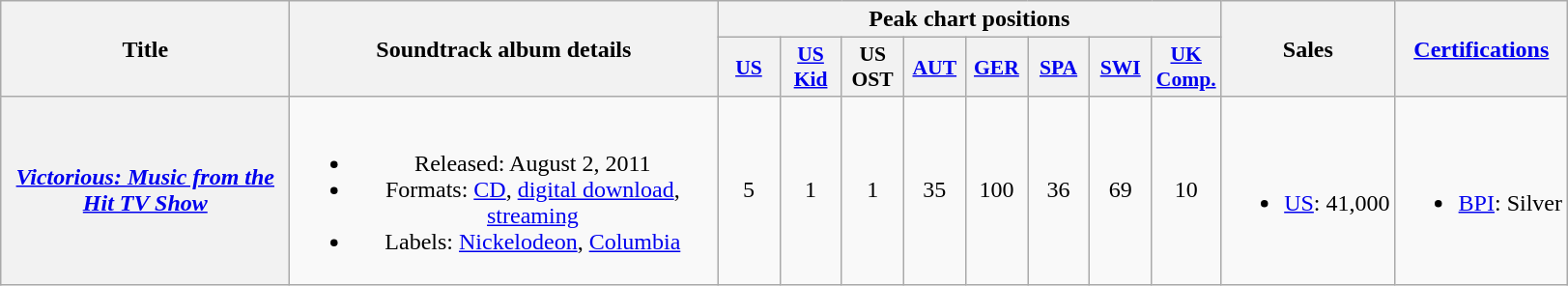<table class="wikitable plainrowheaders" style="text-align:center;">
<tr>
<th scope="col" rowspan="2" style="width:12em;">Title</th>
<th scope="col" rowspan="2" style="width:18em;">Soundtrack album details</th>
<th scope="col" colspan="8">Peak chart positions</th>
<th scope="col" rowspan="2">Sales</th>
<th scope="col" rowspan="2"><a href='#'>Certifications</a></th>
</tr>
<tr>
<th scope="col" style="width:2.5em;font-size:90%;"><a href='#'>US</a><br></th>
<th scope="col" style="width:2.5em;font-size:90%;"><a href='#'>US<br>Kid</a><br></th>
<th scope="col" style="width:2.5em;font-size:90%;">US<br>OST<br></th>
<th scope="col" style="width:2.5em;font-size:90%;"><a href='#'>AUT</a><br></th>
<th scope="col" style="width:2.5em;font-size:90%;"><a href='#'>GER</a><br></th>
<th scope="col" style="width:2.5em;font-size:90%;"><a href='#'>SPA</a><br></th>
<th scope="col" style="width:2.5em;font-size:90%;"><a href='#'>SWI</a><br></th>
<th scope="col" style="width:2.5em;font-size:90%;"><a href='#'>UK<br>Comp.</a><br></th>
</tr>
<tr>
<th scope="row"><em><a href='#'>Victorious: Music from the Hit TV Show</a></em><br></th>
<td><br><ul><li>Released: August 2, 2011</li><li>Formats: <a href='#'>CD</a>, <a href='#'>digital download</a>, <a href='#'>streaming</a></li><li>Labels: <a href='#'>Nickelodeon</a>, <a href='#'>Columbia</a></li></ul></td>
<td>5</td>
<td>1</td>
<td>1</td>
<td>35</td>
<td>100</td>
<td>36</td>
<td>69</td>
<td>10</td>
<td><br><ul><li><a href='#'>US</a>: 41,000</li></ul></td>
<td><br><ul><li><a href='#'>BPI</a>: Silver</li></ul></td>
</tr>
</table>
